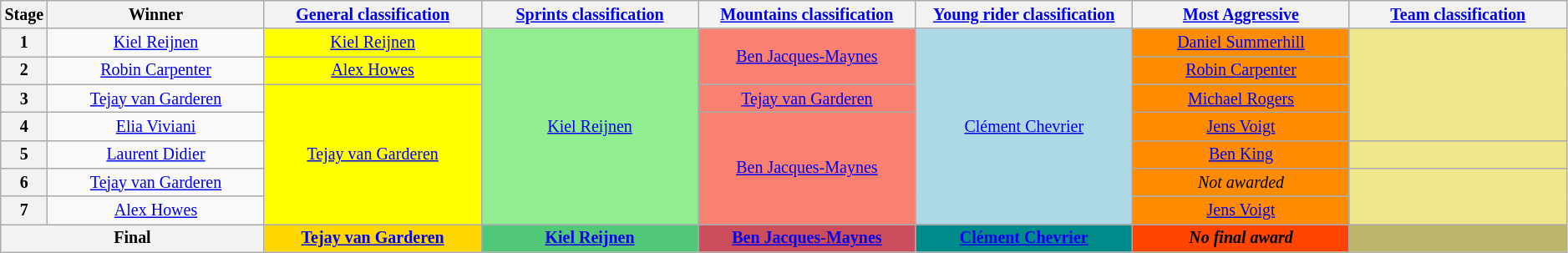<table class="wikitable" style="text-align: center; font-size:smaller;">
<tr>
<th style="width:2%;">Stage</th>
<th style="width:14%;">Winner</th>
<th style="width:14%;"><a href='#'>General classification</a><br></th>
<th style="width:14%;"><a href='#'>Sprints classification</a><br></th>
<th style="width:14%;"><a href='#'>Mountains classification</a><br></th>
<th style="width:14%;"><a href='#'>Young rider classification</a><br></th>
<th style="width:14%;"><a href='#'>Most Aggressive</a><br></th>
<th style="width:14%;"><a href='#'>Team classification</a></th>
</tr>
<tr>
<th>1</th>
<td><a href='#'>Kiel Reijnen</a></td>
<td style="background:yellow;"><a href='#'>Kiel Reijnen</a></td>
<td style="background:lightgreen;" rowspan=7><a href='#'>Kiel Reijnen</a></td>
<td style="background:salmon;" rowspan=2><a href='#'>Ben Jacques-Maynes</a></td>
<td style="background:lightblue;" rowspan=7><a href='#'>Clément Chevrier</a></td>
<td style="background:DarkOrange;"><a href='#'>Daniel Summerhill</a></td>
<td style="background:Khaki;" rowspan=4></td>
</tr>
<tr>
<th>2</th>
<td><a href='#'>Robin Carpenter</a></td>
<td style="background:yellow;"><a href='#'>Alex Howes</a></td>
<td style="background:DarkOrange;"><a href='#'>Robin Carpenter</a></td>
</tr>
<tr>
<th>3</th>
<td><a href='#'>Tejay van Garderen</a></td>
<td style="background:yellow;"  rowspan=5><a href='#'>Tejay van Garderen</a></td>
<td style="background:salmon;"><a href='#'>Tejay van Garderen</a></td>
<td style="background:DarkOrange;"><a href='#'>Michael Rogers</a></td>
</tr>
<tr>
<th>4</th>
<td><a href='#'>Elia Viviani</a></td>
<td style="background:salmon;"  rowspan=4><a href='#'>Ben Jacques-Maynes</a></td>
<td style="background:DarkOrange;"><a href='#'>Jens Voigt</a></td>
</tr>
<tr>
<th>5</th>
<td><a href='#'>Laurent Didier</a></td>
<td style="background:DarkOrange;"><a href='#'>Ben King</a></td>
<td style="background:Khaki;"></td>
</tr>
<tr>
<th>6</th>
<td><a href='#'>Tejay van Garderen</a></td>
<td style="background:DarkOrange;"><em>Not awarded</em></td>
<td style="background:Khaki;" rowspan=2></td>
</tr>
<tr>
<th>7</th>
<td><a href='#'>Alex Howes</a></td>
<td style="background:DarkOrange;"><a href='#'>Jens Voigt</a></td>
</tr>
<tr>
<th colspan=2><strong>Final</strong></th>
<th style="background:gold;"><a href='#'>Tejay van Garderen</a></th>
<th style="background:#50c878;"><a href='#'>Kiel Reijnen</a></th>
<th style="background:#cc4e5c;"><a href='#'>Ben Jacques-Maynes</a></th>
<th style="background:DarkCyan;"><a href='#'>Clément Chevrier</a></th>
<th style="background:#FF4500;"><em>No final award</em></th>
<th style="background:DarkKhaki;"></th>
</tr>
</table>
